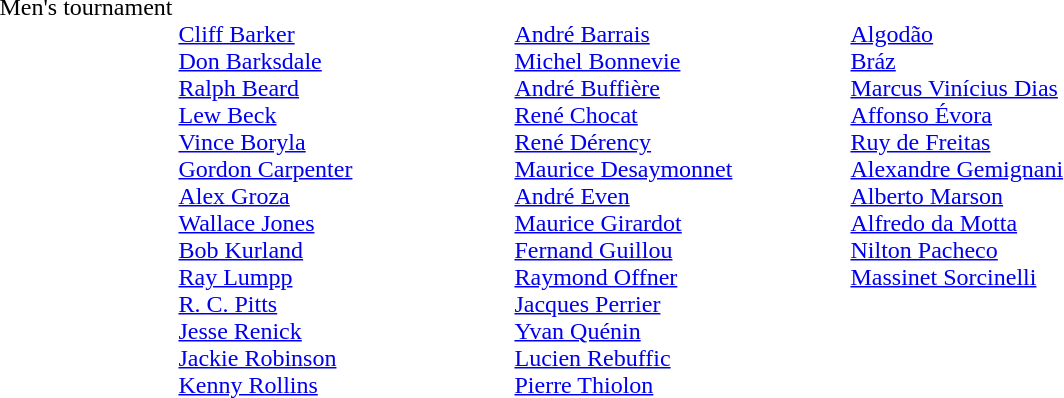<table>
<tr valign=top>
<td>Men's tournament<br></td>
<td width=220><br><a href='#'>Cliff Barker</a><br><a href='#'>Don Barksdale</a><br><a href='#'>Ralph Beard</a><br><a href='#'>Lew Beck</a><br><a href='#'>Vince Boryla</a><br><a href='#'>Gordon Carpenter</a><br><a href='#'>Alex Groza</a><br><a href='#'>Wallace Jones</a><br><a href='#'>Bob Kurland</a><br><a href='#'>Ray Lumpp</a><br><a href='#'>R. C. Pitts</a><br><a href='#'>Jesse Renick</a><br><a href='#'>Jackie Robinson</a><br><a href='#'>Kenny Rollins</a></td>
<td width=220><br><a href='#'>André Barrais</a><br><a href='#'>Michel Bonnevie</a><br><a href='#'>André Buffière</a><br><a href='#'>René Chocat</a><br><a href='#'>René Dérency</a><br><a href='#'>Maurice Desaymonnet</a><br><a href='#'>André Even</a><br><a href='#'>Maurice Girardot</a><br><a href='#'>Fernand Guillou</a><br><a href='#'>Raymond Offner</a><br><a href='#'>Jacques Perrier</a> <br><a href='#'>Yvan Quénin</a><br><a href='#'>Lucien Rebuffic</a><br><a href='#'>Pierre Thiolon</a></td>
<td width=220><br><a href='#'>Algodão</a><br><a href='#'>Bráz</a><br><a href='#'>Marcus Vinícius Dias</a><br><a href='#'>Affonso Évora</a><br><a href='#'>Ruy de Freitas</a><br><a href='#'>Alexandre Gemignani</a><br><a href='#'>Alberto Marson</a><br><a href='#'>Alfredo da Motta</a><br><a href='#'>Nilton Pacheco</a><br><a href='#'>Massinet Sorcinelli</a></td>
</tr>
</table>
